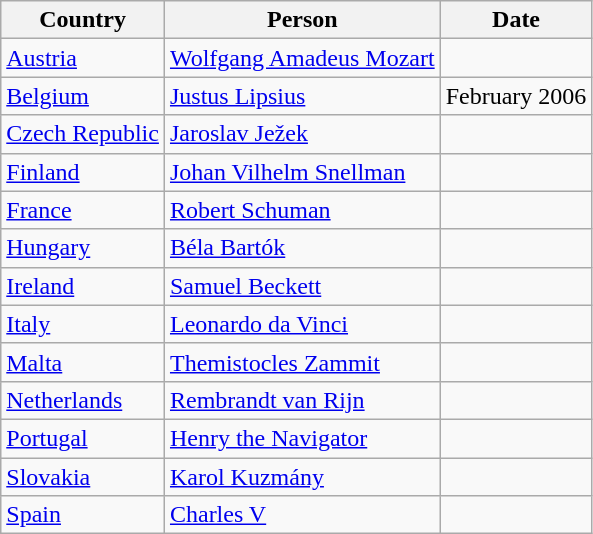<table class="wikitable" border="1">
<tr>
<th>Country</th>
<th>Person</th>
<th>Date</th>
</tr>
<tr>
<td><a href='#'>Austria</a></td>
<td><a href='#'>Wolfgang Amadeus Mozart</a></td>
<td></td>
</tr>
<tr>
<td><a href='#'>Belgium</a></td>
<td><a href='#'>Justus Lipsius</a></td>
<td>February 2006</td>
</tr>
<tr>
<td><a href='#'>Czech Republic</a></td>
<td><a href='#'>Jaroslav Ježek</a></td>
<td></td>
</tr>
<tr>
<td><a href='#'>Finland</a></td>
<td><a href='#'>Johan Vilhelm Snellman</a></td>
<td></td>
</tr>
<tr>
<td><a href='#'>France</a></td>
<td><a href='#'>Robert Schuman</a></td>
<td></td>
</tr>
<tr>
<td><a href='#'>Hungary</a></td>
<td><a href='#'>Béla Bartók</a></td>
<td></td>
</tr>
<tr>
<td><a href='#'>Ireland</a></td>
<td><a href='#'>Samuel Beckett</a></td>
<td></td>
</tr>
<tr>
<td><a href='#'>Italy</a></td>
<td><a href='#'>Leonardo da Vinci</a></td>
<td></td>
</tr>
<tr>
<td><a href='#'>Malta</a></td>
<td><a href='#'>Themistocles Zammit</a></td>
<td></td>
</tr>
<tr>
<td><a href='#'>Netherlands</a></td>
<td><a href='#'>Rembrandt van Rijn</a></td>
<td></td>
</tr>
<tr>
<td><a href='#'>Portugal</a></td>
<td><a href='#'>Henry the Navigator</a></td>
<td></td>
</tr>
<tr>
<td><a href='#'>Slovakia</a></td>
<td><a href='#'>Karol Kuzmány</a></td>
<td></td>
</tr>
<tr>
<td><a href='#'>Spain</a></td>
<td><a href='#'>Charles V</a></td>
<td></td>
</tr>
</table>
